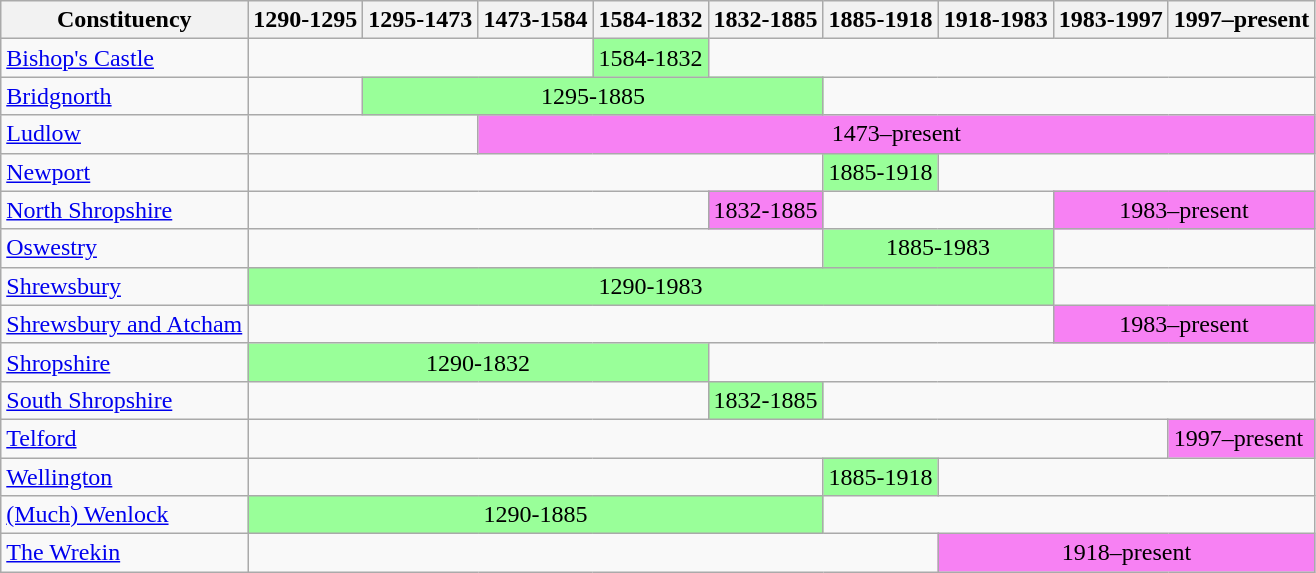<table class="wikitable">
<tr>
<th>Constituency</th>
<th>1290-1295</th>
<th>1295-1473</th>
<th>1473-1584</th>
<th>1584-1832</th>
<th>1832-1885</th>
<th>1885-1918</th>
<th>1918-1983</th>
<th>1983-1997</th>
<th>1997–present</th>
</tr>
<tr>
<td><a href='#'>Bishop's Castle</a></td>
<td colspan=3></td>
<td bgcolor="#99ff99">1584-1832</td>
<td colspan=5></td>
</tr>
<tr>
<td><a href='#'>Bridgnorth</a></td>
<td></td>
<td align="center" bgcolor="#99ff99" colspan=4>1295-1885</td>
<td colspan=4></td>
</tr>
<tr>
<td><a href='#'>Ludlow</a></td>
<td colspan=2></td>
<td align="center" bgcolor="#f781f3" colspan=7>1473–present</td>
</tr>
<tr>
<td><a href='#'>Newport</a></td>
<td colspan=5></td>
<td bgcolor="#99ff99">1885-1918</td>
<td colspan=3></td>
</tr>
<tr>
<td><a href='#'>North Shropshire</a></td>
<td colspan=4></td>
<td bgcolor="#f781f3">1832-1885</td>
<td colspan=2></td>
<td align="center" bgcolor="#f781f3" colspan=2>1983–present</td>
</tr>
<tr>
<td><a href='#'>Oswestry</a></td>
<td colspan=5></td>
<td align="center" bgcolor="#99ff99" colspan=2>1885-1983</td>
<td colspan=2></td>
</tr>
<tr>
<td><a href='#'>Shrewsbury</a></td>
<td align="center" bgcolor="#99ff99" colspan=7>1290-1983</td>
<td colspan=2></td>
</tr>
<tr>
<td><a href='#'>Shrewsbury and Atcham</a></td>
<td colspan=7></td>
<td align="center" bgcolor="#f781f3" colspan=2>1983–present</td>
</tr>
<tr>
<td><a href='#'>Shropshire</a></td>
<td align="center" bgcolor="#99ff99" colspan=4>1290-1832</td>
<td colspan=5></td>
</tr>
<tr>
<td><a href='#'>South Shropshire</a></td>
<td colspan=4></td>
<td bgcolor="#99ff99">1832-1885</td>
<td colspan=4></td>
</tr>
<tr>
<td><a href='#'>Telford</a></td>
<td colspan=8></td>
<td bgcolor="#f781f3">1997–present</td>
</tr>
<tr>
<td><a href='#'>Wellington</a></td>
<td colspan=5></td>
<td bgcolor="#99ff99">1885-1918</td>
<td colspan=3></td>
</tr>
<tr>
<td><a href='#'>(Much) Wenlock</a></td>
<td align="center" bgcolor="#99ff99" colspan=5>1290-1885</td>
<td colspan=4></td>
</tr>
<tr>
<td><a href='#'>The Wrekin</a></td>
<td colspan=6></td>
<td align="center" bgcolor="#f781f3" colspan=3>1918–present</td>
</tr>
</table>
